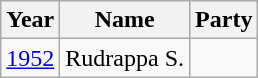<table class="wikitable sortable">
<tr>
<th>Year</th>
<th>Name</th>
<th colspan="2">Party</th>
</tr>
<tr>
<td><a href='#'>1952</a></td>
<td>Rudrappa S.</td>
<td></td>
</tr>
</table>
